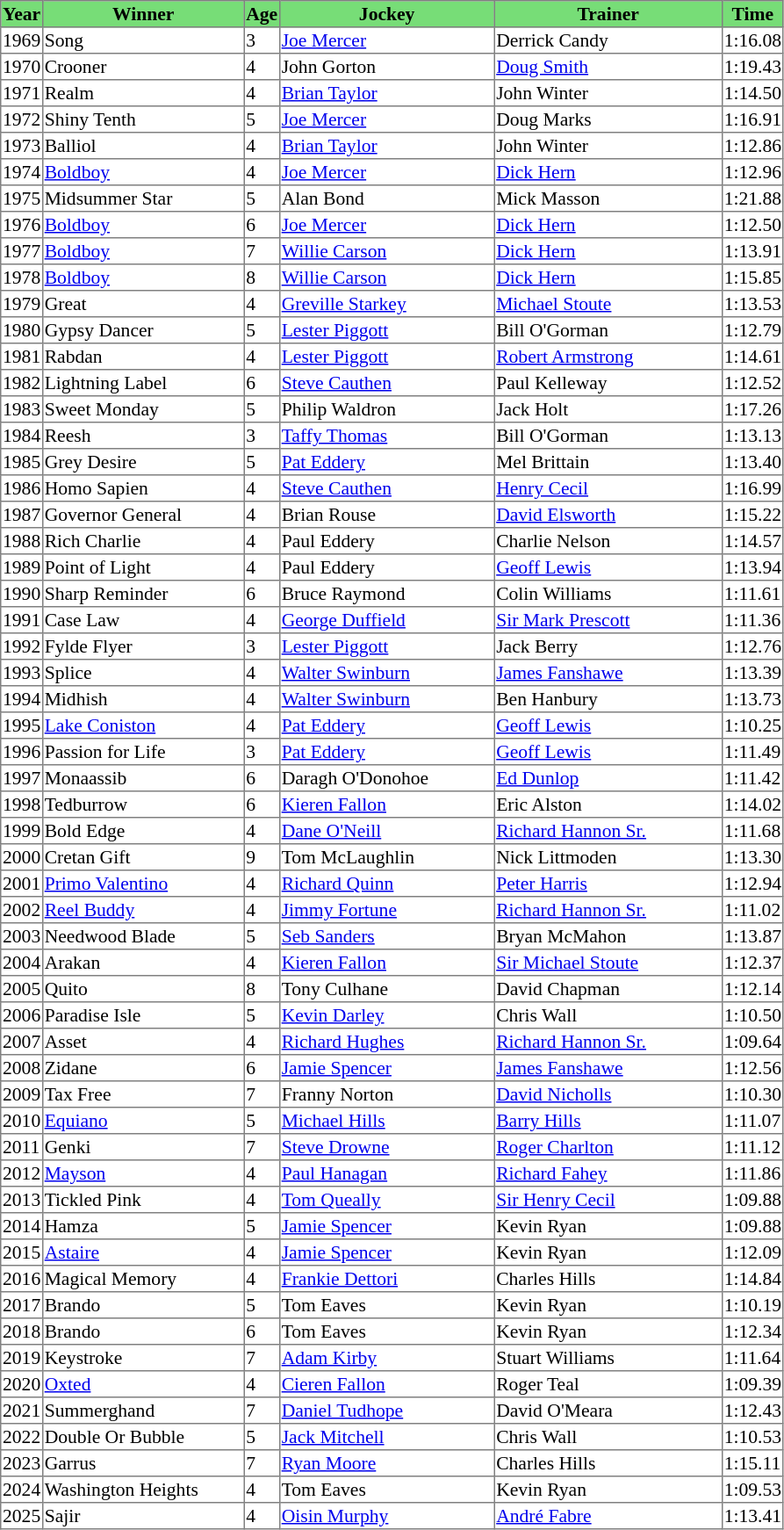<table class = "sortable" | border="1" style="border-collapse: collapse; font-size:90%">
<tr bgcolor="#77dd77" align="center">
<th>Year</th>
<th>Winner</th>
<th>Age</th>
<th>Jockey</th>
<th>Trainer</th>
<th>Time</th>
</tr>
<tr>
<td>1969</td>
<td width=150px>Song</td>
<td>3</td>
<td width=160px><a href='#'>Joe Mercer</a></td>
<td width=170px>Derrick Candy</td>
<td>1:16.08</td>
</tr>
<tr>
<td>1970</td>
<td>Crooner</td>
<td>4</td>
<td>John Gorton</td>
<td><a href='#'>Doug Smith</a></td>
<td>1:19.43</td>
</tr>
<tr>
<td>1971</td>
<td>Realm</td>
<td>4</td>
<td><a href='#'>Brian Taylor</a></td>
<td>John Winter</td>
<td>1:14.50</td>
</tr>
<tr>
<td>1972</td>
<td>Shiny Tenth</td>
<td>5</td>
<td><a href='#'>Joe Mercer</a></td>
<td>Doug Marks</td>
<td>1:16.91</td>
</tr>
<tr>
<td>1973</td>
<td>Balliol</td>
<td>4</td>
<td><a href='#'>Brian Taylor</a></td>
<td>John Winter</td>
<td>1:12.86</td>
</tr>
<tr>
<td>1974</td>
<td><a href='#'>Boldboy</a></td>
<td>4</td>
<td><a href='#'>Joe Mercer</a></td>
<td><a href='#'>Dick Hern</a></td>
<td>1:12.96</td>
</tr>
<tr>
<td>1975</td>
<td>Midsummer Star</td>
<td>5</td>
<td>Alan Bond</td>
<td>Mick Masson</td>
<td>1:21.88</td>
</tr>
<tr>
<td>1976</td>
<td><a href='#'>Boldboy</a></td>
<td>6</td>
<td><a href='#'>Joe Mercer</a></td>
<td><a href='#'>Dick Hern</a></td>
<td>1:12.50</td>
</tr>
<tr>
<td>1977</td>
<td><a href='#'>Boldboy</a></td>
<td>7</td>
<td><a href='#'>Willie Carson</a></td>
<td><a href='#'>Dick Hern</a></td>
<td>1:13.91</td>
</tr>
<tr>
<td>1978</td>
<td><a href='#'>Boldboy</a></td>
<td>8</td>
<td><a href='#'>Willie Carson</a></td>
<td><a href='#'>Dick Hern</a></td>
<td>1:15.85</td>
</tr>
<tr>
<td>1979</td>
<td> Great</td>
<td>4</td>
<td><a href='#'>Greville Starkey</a></td>
<td><a href='#'>Michael Stoute</a></td>
<td>1:13.53</td>
</tr>
<tr>
<td>1980</td>
<td>Gypsy Dancer</td>
<td>5</td>
<td><a href='#'>Lester Piggott</a></td>
<td>Bill O'Gorman</td>
<td>1:12.79</td>
</tr>
<tr>
<td>1981</td>
<td>Rabdan</td>
<td>4</td>
<td><a href='#'>Lester Piggott</a></td>
<td><a href='#'>Robert Armstrong</a></td>
<td>1:14.61</td>
</tr>
<tr>
<td>1982</td>
<td>Lightning Label</td>
<td>6</td>
<td><a href='#'>Steve Cauthen</a></td>
<td>Paul Kelleway</td>
<td>1:12.52</td>
</tr>
<tr>
<td>1983</td>
<td>Sweet Monday</td>
<td>5</td>
<td>Philip Waldron</td>
<td>Jack Holt</td>
<td>1:17.26</td>
</tr>
<tr>
<td>1984</td>
<td>Reesh</td>
<td>3</td>
<td><a href='#'>Taffy Thomas</a></td>
<td>Bill O'Gorman</td>
<td>1:13.13</td>
</tr>
<tr>
<td>1985</td>
<td>Grey Desire</td>
<td>5</td>
<td><a href='#'>Pat Eddery</a></td>
<td>Mel Brittain</td>
<td>1:13.40</td>
</tr>
<tr>
<td>1986</td>
<td>Homo Sapien</td>
<td>4</td>
<td><a href='#'>Steve Cauthen</a></td>
<td><a href='#'>Henry Cecil</a></td>
<td>1:16.99</td>
</tr>
<tr>
<td>1987</td>
<td>Governor General</td>
<td>4</td>
<td>Brian Rouse</td>
<td><a href='#'>David Elsworth</a></td>
<td>1:15.22</td>
</tr>
<tr>
<td>1988</td>
<td>Rich Charlie</td>
<td>4</td>
<td>Paul Eddery</td>
<td>Charlie Nelson</td>
<td>1:14.57</td>
</tr>
<tr>
<td>1989</td>
<td>Point of Light</td>
<td>4</td>
<td>Paul Eddery</td>
<td><a href='#'>Geoff Lewis</a></td>
<td>1:13.94</td>
</tr>
<tr>
<td>1990</td>
<td>Sharp Reminder</td>
<td>6</td>
<td>Bruce Raymond</td>
<td>Colin Williams</td>
<td>1:11.61</td>
</tr>
<tr>
<td>1991</td>
<td>Case Law</td>
<td>4</td>
<td><a href='#'>George Duffield</a></td>
<td><a href='#'>Sir Mark Prescott</a></td>
<td>1:11.36</td>
</tr>
<tr>
<td>1992</td>
<td>Fylde Flyer</td>
<td>3</td>
<td><a href='#'>Lester Piggott</a></td>
<td>Jack Berry</td>
<td>1:12.76</td>
</tr>
<tr>
<td>1993</td>
<td>Splice</td>
<td>4</td>
<td><a href='#'>Walter Swinburn</a></td>
<td><a href='#'>James Fanshawe</a></td>
<td>1:13.39</td>
</tr>
<tr>
<td>1994</td>
<td>Midhish</td>
<td>4</td>
<td><a href='#'>Walter Swinburn</a></td>
<td>Ben Hanbury</td>
<td>1:13.73</td>
</tr>
<tr>
<td>1995</td>
<td><a href='#'>Lake Coniston</a></td>
<td>4</td>
<td><a href='#'>Pat Eddery</a></td>
<td><a href='#'>Geoff Lewis</a></td>
<td>1:10.25</td>
</tr>
<tr>
<td>1996</td>
<td>Passion for Life</td>
<td>3</td>
<td><a href='#'>Pat Eddery</a></td>
<td><a href='#'>Geoff Lewis</a></td>
<td>1:11.49</td>
</tr>
<tr>
<td>1997</td>
<td>Monaassib</td>
<td>6</td>
<td>Daragh O'Donohoe</td>
<td><a href='#'>Ed Dunlop</a></td>
<td>1:11.42</td>
</tr>
<tr>
<td>1998</td>
<td>Tedburrow</td>
<td>6</td>
<td><a href='#'>Kieren Fallon</a></td>
<td>Eric Alston</td>
<td>1:14.02</td>
</tr>
<tr>
<td>1999</td>
<td>Bold Edge</td>
<td>4</td>
<td><a href='#'>Dane O'Neill</a></td>
<td><a href='#'>Richard Hannon Sr.</a></td>
<td>1:11.68</td>
</tr>
<tr>
<td>2000</td>
<td>Cretan Gift</td>
<td>9</td>
<td>Tom McLaughlin</td>
<td>Nick Littmoden</td>
<td>1:13.30</td>
</tr>
<tr>
<td>2001</td>
<td><a href='#'>Primo Valentino</a></td>
<td>4</td>
<td><a href='#'>Richard Quinn</a></td>
<td><a href='#'>Peter Harris</a></td>
<td>1:12.94</td>
</tr>
<tr>
<td>2002</td>
<td><a href='#'>Reel Buddy</a></td>
<td>4</td>
<td><a href='#'>Jimmy Fortune</a></td>
<td><a href='#'>Richard Hannon Sr.</a></td>
<td>1:11.02</td>
</tr>
<tr>
<td>2003</td>
<td>Needwood Blade</td>
<td>5</td>
<td><a href='#'>Seb Sanders</a></td>
<td>Bryan McMahon</td>
<td>1:13.87</td>
</tr>
<tr>
<td>2004</td>
<td>Arakan</td>
<td>4</td>
<td><a href='#'>Kieren Fallon</a></td>
<td><a href='#'>Sir Michael Stoute</a></td>
<td>1:12.37</td>
</tr>
<tr>
<td>2005</td>
<td>Quito</td>
<td>8</td>
<td>Tony Culhane</td>
<td>David Chapman</td>
<td>1:12.14</td>
</tr>
<tr>
<td>2006</td>
<td>Paradise Isle</td>
<td>5</td>
<td><a href='#'>Kevin Darley</a></td>
<td>Chris Wall</td>
<td>1:10.50</td>
</tr>
<tr>
<td>2007</td>
<td>Asset</td>
<td>4</td>
<td><a href='#'>Richard Hughes</a></td>
<td><a href='#'>Richard Hannon Sr.</a></td>
<td>1:09.64</td>
</tr>
<tr>
<td>2008</td>
<td>Zidane</td>
<td>6</td>
<td><a href='#'>Jamie Spencer</a></td>
<td><a href='#'>James Fanshawe</a></td>
<td>1:12.56</td>
</tr>
<tr>
<td>2009</td>
<td>Tax Free</td>
<td>7</td>
<td>Franny Norton</td>
<td><a href='#'>David Nicholls</a></td>
<td>1:10.30</td>
</tr>
<tr>
<td>2010</td>
<td><a href='#'>Equiano</a></td>
<td>5</td>
<td><a href='#'>Michael Hills</a></td>
<td><a href='#'>Barry Hills</a></td>
<td>1:11.07</td>
</tr>
<tr>
<td>2011</td>
<td>Genki</td>
<td>7</td>
<td><a href='#'>Steve Drowne</a></td>
<td><a href='#'>Roger Charlton</a></td>
<td>1:11.12</td>
</tr>
<tr>
<td>2012</td>
<td><a href='#'>Mayson</a></td>
<td>4</td>
<td><a href='#'>Paul Hanagan</a></td>
<td><a href='#'>Richard Fahey</a></td>
<td>1:11.86</td>
</tr>
<tr>
<td>2013</td>
<td>Tickled Pink</td>
<td>4</td>
<td><a href='#'>Tom Queally</a></td>
<td><a href='#'>Sir Henry Cecil</a></td>
<td>1:09.88</td>
</tr>
<tr>
<td>2014</td>
<td>Hamza</td>
<td>5</td>
<td><a href='#'>Jamie Spencer</a></td>
<td>Kevin Ryan</td>
<td>1:09.88</td>
</tr>
<tr>
<td>2015</td>
<td><a href='#'>Astaire</a></td>
<td>4</td>
<td><a href='#'>Jamie Spencer</a></td>
<td>Kevin Ryan</td>
<td>1:12.09</td>
</tr>
<tr>
<td>2016</td>
<td>Magical Memory</td>
<td>4</td>
<td><a href='#'>Frankie Dettori</a></td>
<td>Charles Hills</td>
<td>1:14.84</td>
</tr>
<tr>
<td>2017</td>
<td>Brando</td>
<td>5</td>
<td>Tom Eaves</td>
<td>Kevin Ryan</td>
<td>1:10.19</td>
</tr>
<tr>
<td>2018</td>
<td>Brando</td>
<td>6</td>
<td>Tom Eaves</td>
<td>Kevin Ryan</td>
<td>1:12.34</td>
</tr>
<tr>
<td>2019</td>
<td>Keystroke</td>
<td>7</td>
<td><a href='#'>Adam Kirby</a></td>
<td>Stuart Williams</td>
<td>1:11.64</td>
</tr>
<tr>
<td>2020</td>
<td><a href='#'>Oxted</a></td>
<td>4</td>
<td><a href='#'>Cieren Fallon</a></td>
<td>Roger Teal</td>
<td>1:09.39</td>
</tr>
<tr>
<td>2021</td>
<td>Summerghand</td>
<td>7</td>
<td><a href='#'>Daniel Tudhope</a></td>
<td>David O'Meara</td>
<td>1:12.43</td>
</tr>
<tr>
<td>2022</td>
<td>Double Or Bubble</td>
<td>5</td>
<td><a href='#'>Jack Mitchell</a></td>
<td>Chris Wall</td>
<td>1:10.53</td>
</tr>
<tr>
<td>2023</td>
<td>Garrus</td>
<td>7</td>
<td><a href='#'>Ryan Moore</a></td>
<td>Charles Hills</td>
<td>1:15.11</td>
</tr>
<tr>
<td>2024</td>
<td>Washington Heights</td>
<td>4</td>
<td>Tom Eaves</td>
<td>Kevin Ryan</td>
<td>1:09.53</td>
</tr>
<tr>
<td>2025</td>
<td>Sajir</td>
<td>4</td>
<td><a href='#'>Oisin Murphy</a></td>
<td><a href='#'>André Fabre</a></td>
<td>1:13.41</td>
</tr>
</table>
